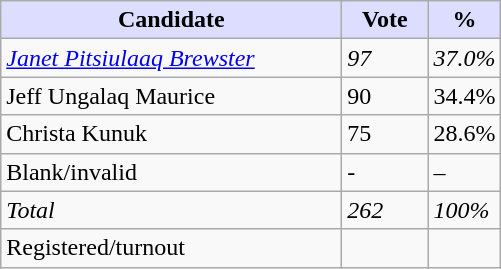<table class="wikitable">
<tr>
<th style="background:#ddf; width:220px;">Candidate</th>
<th style="background:#ddf; width:50px;">Vote</th>
<th style="background:#ddf; width:30px;">%</th>
</tr>
<tr>
<td><em><a href='#'>Janet Pitsiulaaq Brewster</a></em></td>
<td><em>97</em></td>
<td><em>37.0%</em></td>
</tr>
<tr>
<td>Jeff Ungalaq Maurice</td>
<td>90</td>
<td>34.4%</td>
</tr>
<tr>
<td>Christa Kunuk</td>
<td>75</td>
<td>28.6%</td>
</tr>
<tr>
<td>Blank/invalid</td>
<td>-</td>
<td>–</td>
</tr>
<tr>
<td><em>Total</em></td>
<td><em>262</em></td>
<td><em>100%</em></td>
</tr>
<tr>
<td>Registered/turnout</td>
<td></td>
<td></td>
</tr>
</table>
